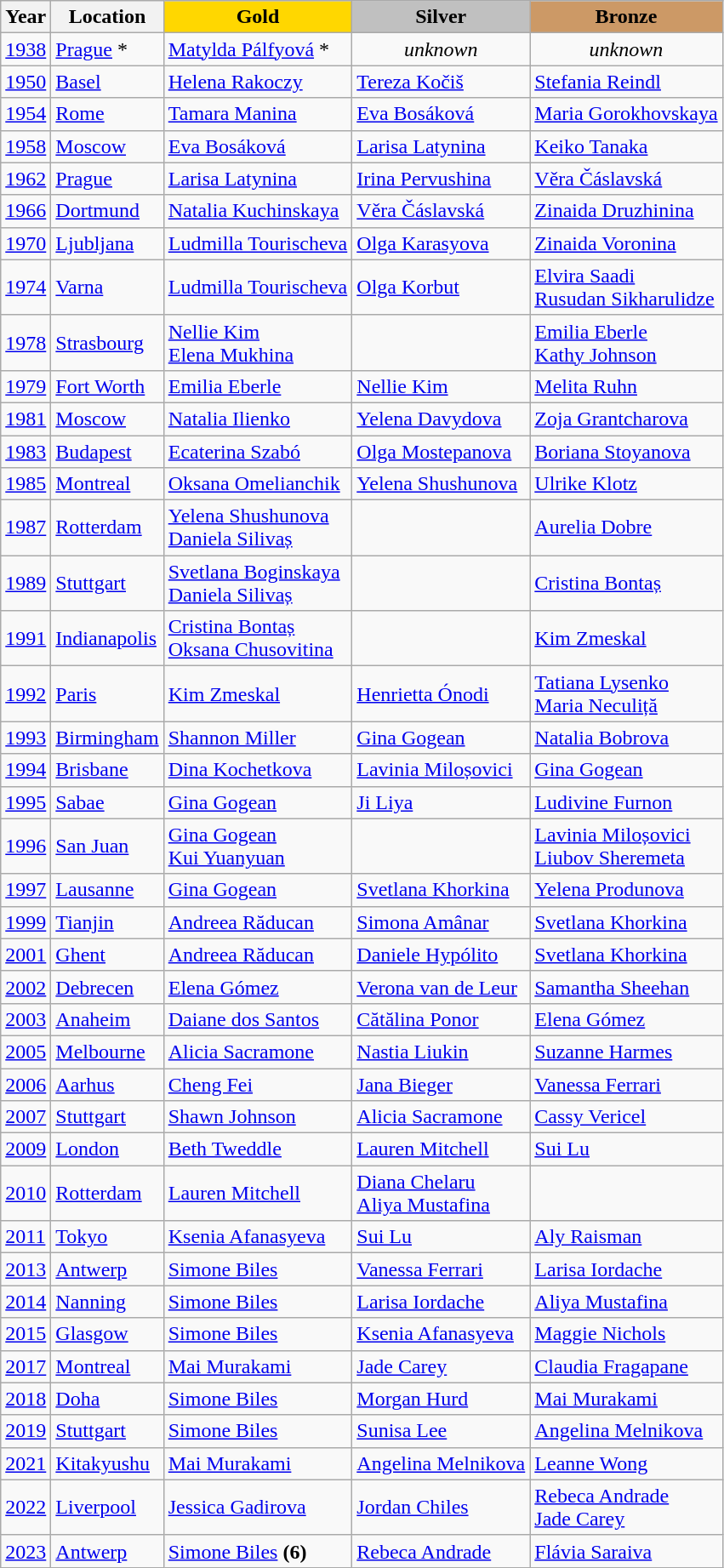<table class="wikitable">
<tr>
<th>Year</th>
<th>Location</th>
<th style="background-color:gold;">Gold</th>
<th style="background-color:silver;">Silver</th>
<th style="background-color:#cc9966;">Bronze</th>
</tr>
<tr>
<td><a href='#'>1938</a></td>
<td> <a href='#'>Prague</a> *</td>
<td> <a href='#'>Matylda Pálfyová</a> *</td>
<td align="center"><em>unknown</em></td>
<td align="center"><em>unknown</em></td>
</tr>
<tr>
<td><a href='#'>1950</a></td>
<td> <a href='#'>Basel</a></td>
<td> <a href='#'>Helena Rakoczy</a></td>
<td> <a href='#'>Tereza Kočiš</a></td>
<td> <a href='#'>Stefania Reindl</a></td>
</tr>
<tr>
<td><a href='#'>1954</a></td>
<td> <a href='#'>Rome</a></td>
<td> <a href='#'>Tamara Manina</a></td>
<td> <a href='#'>Eva Bosáková</a></td>
<td> <a href='#'>Maria Gorokhovskaya</a></td>
</tr>
<tr>
<td><a href='#'>1958</a></td>
<td> <a href='#'>Moscow</a></td>
<td> <a href='#'>Eva Bosáková</a></td>
<td> <a href='#'>Larisa Latynina</a></td>
<td> <a href='#'>Keiko Tanaka</a></td>
</tr>
<tr>
<td><a href='#'>1962</a></td>
<td> <a href='#'>Prague</a></td>
<td> <a href='#'>Larisa Latynina</a></td>
<td> <a href='#'>Irina Pervushina</a></td>
<td> <a href='#'>Věra Čáslavská</a></td>
</tr>
<tr>
<td><a href='#'>1966</a></td>
<td> <a href='#'>Dortmund</a></td>
<td> <a href='#'>Natalia Kuchinskaya</a></td>
<td> <a href='#'>Věra Čáslavská</a></td>
<td> <a href='#'>Zinaida Druzhinina</a></td>
</tr>
<tr>
<td><a href='#'>1970</a></td>
<td> <a href='#'>Ljubljana</a></td>
<td> <a href='#'>Ludmilla Tourischeva</a></td>
<td> <a href='#'>Olga Karasyova</a></td>
<td> <a href='#'>Zinaida Voronina</a></td>
</tr>
<tr>
<td><a href='#'>1974</a></td>
<td> <a href='#'>Varna</a></td>
<td> <a href='#'>Ludmilla Tourischeva</a></td>
<td> <a href='#'>Olga Korbut</a></td>
<td> <a href='#'>Elvira Saadi</a> <br>  <a href='#'>Rusudan Sikharulidze</a></td>
</tr>
<tr>
<td><a href='#'>1978</a></td>
<td> <a href='#'>Strasbourg</a></td>
<td> <a href='#'>Nellie Kim</a> <br>  <a href='#'>Elena Mukhina</a></td>
<td></td>
<td> <a href='#'>Emilia Eberle</a> <br>  <a href='#'>Kathy Johnson</a></td>
</tr>
<tr>
<td><a href='#'>1979</a></td>
<td> <a href='#'>Fort Worth</a></td>
<td> <a href='#'>Emilia Eberle</a></td>
<td> <a href='#'>Nellie Kim</a></td>
<td> <a href='#'>Melita Ruhn</a></td>
</tr>
<tr>
<td><a href='#'>1981</a></td>
<td> <a href='#'>Moscow</a></td>
<td> <a href='#'>Natalia Ilienko</a></td>
<td> <a href='#'>Yelena Davydova</a></td>
<td> <a href='#'>Zoja Grantcharova</a></td>
</tr>
<tr>
<td><a href='#'>1983</a></td>
<td> <a href='#'>Budapest</a></td>
<td> <a href='#'>Ecaterina Szabó</a></td>
<td> <a href='#'>Olga Mostepanova</a></td>
<td> <a href='#'>Boriana Stoyanova</a></td>
</tr>
<tr>
<td><a href='#'>1985</a></td>
<td> <a href='#'>Montreal</a></td>
<td> <a href='#'>Oksana Omelianchik</a></td>
<td> <a href='#'>Yelena Shushunova</a></td>
<td> <a href='#'>Ulrike Klotz</a></td>
</tr>
<tr>
<td><a href='#'>1987</a></td>
<td> <a href='#'>Rotterdam</a></td>
<td> <a href='#'>Yelena Shushunova</a> <br>  <a href='#'>Daniela Silivaș</a></td>
<td></td>
<td> <a href='#'>Aurelia Dobre</a></td>
</tr>
<tr>
<td><a href='#'>1989</a></td>
<td> <a href='#'>Stuttgart</a></td>
<td> <a href='#'>Svetlana Boginskaya</a> <br>  <a href='#'>Daniela Silivaș</a></td>
<td></td>
<td> <a href='#'>Cristina Bontaș</a></td>
</tr>
<tr>
<td><a href='#'>1991</a></td>
<td> <a href='#'>Indianapolis</a></td>
<td> <a href='#'>Cristina Bontaș</a> <br>  <a href='#'>Oksana Chusovitina</a></td>
<td></td>
<td> <a href='#'>Kim Zmeskal</a></td>
</tr>
<tr>
<td><a href='#'>1992</a></td>
<td> <a href='#'>Paris</a></td>
<td> <a href='#'>Kim Zmeskal</a></td>
<td> <a href='#'>Henrietta Ónodi</a></td>
<td> <a href='#'>Tatiana Lysenko</a> <br>  <a href='#'>Maria Neculiță</a></td>
</tr>
<tr>
<td><a href='#'>1993</a></td>
<td> <a href='#'>Birmingham</a></td>
<td> <a href='#'>Shannon Miller</a></td>
<td> <a href='#'>Gina Gogean</a></td>
<td> <a href='#'>Natalia Bobrova</a></td>
</tr>
<tr>
<td><a href='#'>1994</a></td>
<td> <a href='#'>Brisbane</a></td>
<td> <a href='#'>Dina Kochetkova</a></td>
<td> <a href='#'>Lavinia Miloșovici</a></td>
<td> <a href='#'>Gina Gogean</a></td>
</tr>
<tr>
<td><a href='#'>1995</a></td>
<td> <a href='#'>Sabae</a></td>
<td> <a href='#'>Gina Gogean</a></td>
<td> <a href='#'>Ji Liya</a></td>
<td> <a href='#'>Ludivine Furnon</a></td>
</tr>
<tr>
<td><a href='#'>1996</a></td>
<td> <a href='#'>San Juan</a></td>
<td> <a href='#'>Gina Gogean</a> <br>  <a href='#'>Kui Yuanyuan</a></td>
<td></td>
<td> <a href='#'>Lavinia Miloșovici</a> <br>  <a href='#'>Liubov Sheremeta</a></td>
</tr>
<tr>
<td><a href='#'>1997</a></td>
<td> <a href='#'>Lausanne</a></td>
<td> <a href='#'>Gina Gogean</a></td>
<td> <a href='#'>Svetlana Khorkina</a></td>
<td> <a href='#'>Yelena Produnova</a></td>
</tr>
<tr>
<td><a href='#'>1999</a></td>
<td> <a href='#'>Tianjin</a></td>
<td> <a href='#'>Andreea Răducan</a></td>
<td> <a href='#'>Simona Amânar</a></td>
<td> <a href='#'>Svetlana Khorkina</a></td>
</tr>
<tr>
<td><a href='#'>2001</a></td>
<td> <a href='#'>Ghent</a></td>
<td> <a href='#'>Andreea Răducan</a></td>
<td> <a href='#'>Daniele Hypólito</a></td>
<td> <a href='#'>Svetlana Khorkina</a></td>
</tr>
<tr>
<td><a href='#'>2002</a></td>
<td> <a href='#'>Debrecen</a></td>
<td> <a href='#'>Elena Gómez</a></td>
<td> <a href='#'>Verona van de Leur</a></td>
<td> <a href='#'>Samantha Sheehan</a></td>
</tr>
<tr>
<td><a href='#'>2003</a></td>
<td> <a href='#'>Anaheim</a></td>
<td> <a href='#'>Daiane dos Santos</a></td>
<td> <a href='#'>Cătălina Ponor</a></td>
<td> <a href='#'>Elena Gómez</a></td>
</tr>
<tr>
<td><a href='#'>2005</a></td>
<td> <a href='#'>Melbourne</a></td>
<td> <a href='#'>Alicia Sacramone</a></td>
<td> <a href='#'>Nastia Liukin</a></td>
<td> <a href='#'>Suzanne Harmes</a></td>
</tr>
<tr>
<td><a href='#'>2006</a></td>
<td> <a href='#'>Aarhus</a></td>
<td> <a href='#'>Cheng Fei</a></td>
<td> <a href='#'>Jana Bieger</a></td>
<td> <a href='#'>Vanessa Ferrari</a></td>
</tr>
<tr>
<td><a href='#'>2007</a></td>
<td> <a href='#'>Stuttgart</a></td>
<td> <a href='#'>Shawn Johnson</a></td>
<td> <a href='#'>Alicia Sacramone</a></td>
<td> <a href='#'>Cassy Vericel</a></td>
</tr>
<tr>
<td><a href='#'>2009</a></td>
<td> <a href='#'>London</a></td>
<td> <a href='#'>Beth Tweddle</a></td>
<td> <a href='#'>Lauren Mitchell</a></td>
<td> <a href='#'>Sui Lu</a></td>
</tr>
<tr>
<td><a href='#'>2010</a></td>
<td> <a href='#'>Rotterdam</a></td>
<td> <a href='#'>Lauren Mitchell</a></td>
<td> <a href='#'>Diana Chelaru</a> <br>  <a href='#'>Aliya Mustafina</a></td>
<td></td>
</tr>
<tr>
<td><a href='#'>2011</a></td>
<td> <a href='#'>Tokyo</a></td>
<td> <a href='#'>Ksenia Afanasyeva</a></td>
<td> <a href='#'>Sui Lu</a></td>
<td> <a href='#'>Aly Raisman</a></td>
</tr>
<tr>
<td><a href='#'>2013</a></td>
<td> <a href='#'>Antwerp</a></td>
<td> <a href='#'>Simone Biles</a></td>
<td> <a href='#'>Vanessa Ferrari</a></td>
<td> <a href='#'>Larisa Iordache</a></td>
</tr>
<tr>
<td><a href='#'>2014</a></td>
<td> <a href='#'>Nanning</a></td>
<td> <a href='#'>Simone Biles</a></td>
<td> <a href='#'>Larisa Iordache</a></td>
<td> <a href='#'>Aliya Mustafina</a></td>
</tr>
<tr>
<td><a href='#'>2015</a></td>
<td> <a href='#'>Glasgow</a></td>
<td> <a href='#'>Simone Biles</a></td>
<td> <a href='#'>Ksenia Afanasyeva</a></td>
<td> <a href='#'>Maggie Nichols</a></td>
</tr>
<tr>
<td><a href='#'>2017</a></td>
<td> <a href='#'>Montreal</a></td>
<td> <a href='#'>Mai Murakami</a></td>
<td> <a href='#'>Jade Carey</a></td>
<td> <a href='#'>Claudia Fragapane</a></td>
</tr>
<tr>
<td><a href='#'>2018</a></td>
<td> <a href='#'>Doha</a></td>
<td> <a href='#'>Simone Biles</a></td>
<td> <a href='#'>Morgan Hurd</a></td>
<td> <a href='#'>Mai Murakami</a></td>
</tr>
<tr>
<td><a href='#'>2019</a></td>
<td> <a href='#'>Stuttgart</a></td>
<td> <a href='#'>Simone Biles</a></td>
<td> <a href='#'>Sunisa Lee</a></td>
<td> <a href='#'>Angelina Melnikova</a></td>
</tr>
<tr>
<td><a href='#'>2021</a></td>
<td> <a href='#'>Kitakyushu</a></td>
<td> <a href='#'>Mai Murakami</a></td>
<td> <a href='#'>Angelina Melnikova</a></td>
<td> <a href='#'>Leanne Wong</a></td>
</tr>
<tr>
<td><a href='#'>2022</a></td>
<td> <a href='#'>Liverpool</a></td>
<td> <a href='#'>Jessica Gadirova</a></td>
<td> <a href='#'>Jordan Chiles</a></td>
<td> <a href='#'>Rebeca Andrade</a> <br>  <a href='#'>Jade Carey</a></td>
</tr>
<tr>
<td><a href='#'>2023</a></td>
<td> <a href='#'>Antwerp</a></td>
<td> <a href='#'>Simone Biles</a> <strong>(6)</strong></td>
<td> <a href='#'>Rebeca Andrade</a></td>
<td> <a href='#'>Flávia Saraiva</a></td>
</tr>
</table>
